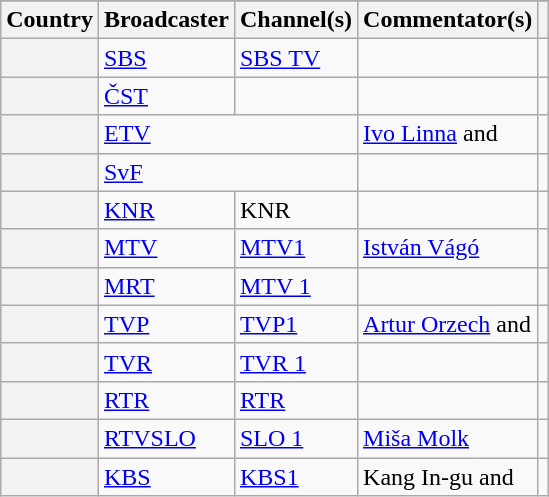<table class="wikitable plainrowheaders sticky-header">
<tr>
</tr>
<tr>
<th scope="col">Country</th>
<th scope="col">Broadcaster</th>
<th scope="col">Channel(s)</th>
<th scope="col">Commentator(s)</th>
<th scope="col"></th>
</tr>
<tr>
<th scope="row"></th>
<td><a href='#'>SBS</a></td>
<td><a href='#'>SBS TV</a></td>
<td></td>
<td style="text-align:center"></td>
</tr>
<tr>
<th scope="row"></th>
<td><a href='#'>ČST</a></td>
<td></td>
<td></td>
<td style="text-align:center"></td>
</tr>
<tr>
<th scope="row"></th>
<td colspan="2"><a href='#'>ETV</a></td>
<td><a href='#'>Ivo Linna</a> and </td>
<td style="text-align:center"></td>
</tr>
<tr>
<th scope="row"></th>
<td colspan="2"><a href='#'>SvF</a></td>
<td></td>
<td style="text-align:center"></td>
</tr>
<tr>
<th scope="row"></th>
<td><a href='#'>KNR</a></td>
<td>KNR</td>
<td></td>
<td style="text-align:center"></td>
</tr>
<tr>
<th scope="row"></th>
<td><a href='#'>MTV</a></td>
<td><a href='#'>MTV1</a></td>
<td><a href='#'>István Vágó</a></td>
<td style="text-align:center"></td>
</tr>
<tr>
<th scope="row"></th>
<td><a href='#'>MRT</a></td>
<td><a href='#'>MTV 1</a></td>
<td></td>
<td style="text-align:center"></td>
</tr>
<tr>
<th scope="row"></th>
<td><a href='#'>TVP</a></td>
<td><a href='#'>TVP1</a></td>
<td><a href='#'>Artur Orzech</a> and </td>
<td style="text-align:center"></td>
</tr>
<tr>
<th scope="row"></th>
<td><a href='#'>TVR</a></td>
<td><a href='#'>TVR 1</a></td>
<td></td>
<td style="text-align:center"></td>
</tr>
<tr>
<th scope="row"></th>
<td><a href='#'>RTR</a></td>
<td><a href='#'>RTR</a></td>
<td></td>
<td style="text-align:center"></td>
</tr>
<tr>
<th scope="row"></th>
<td><a href='#'>RTVSLO</a></td>
<td><a href='#'>SLO 1</a></td>
<td><a href='#'>Miša Molk</a></td>
<td style="text-align:center"></td>
</tr>
<tr>
<th scope="row"></th>
<td><a href='#'>KBS</a></td>
<td><a href='#'>KBS1</a></td>
<td>Kang In-gu and </td>
<td style="text-align:center"></td>
</tr>
</table>
